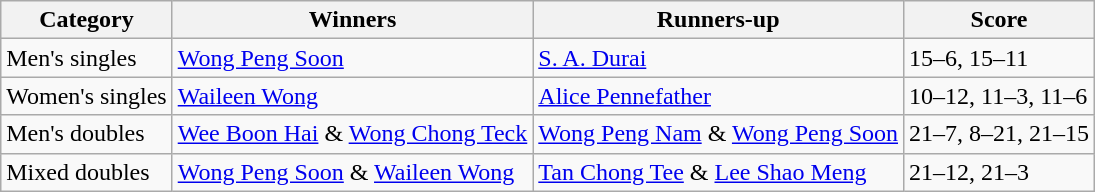<table class="wikitable">
<tr>
<th>Category</th>
<th>Winners</th>
<th>Runners-up</th>
<th>Score</th>
</tr>
<tr>
<td>Men's singles</td>
<td> <a href='#'>Wong Peng Soon</a></td>
<td> <a href='#'>S. A. Durai</a></td>
<td>15–6, 15–11</td>
</tr>
<tr>
<td>Women's singles</td>
<td> <a href='#'>Waileen Wong</a></td>
<td> <a href='#'>Alice Pennefather</a></td>
<td>10–12, 11–3, 11–6</td>
</tr>
<tr>
<td>Men's doubles</td>
<td> <a href='#'>Wee Boon Hai</a> & <a href='#'>Wong Chong Teck</a></td>
<td> <a href='#'>Wong Peng Nam</a> & <a href='#'>Wong Peng Soon</a></td>
<td>21–7, 8–21, 21–15</td>
</tr>
<tr>
<td>Mixed doubles</td>
<td> <a href='#'>Wong Peng Soon</a> & <a href='#'>Waileen Wong</a></td>
<td> <a href='#'>Tan Chong Tee</a> & <a href='#'>Lee Shao Meng</a></td>
<td>21–12, 21–3</td>
</tr>
</table>
